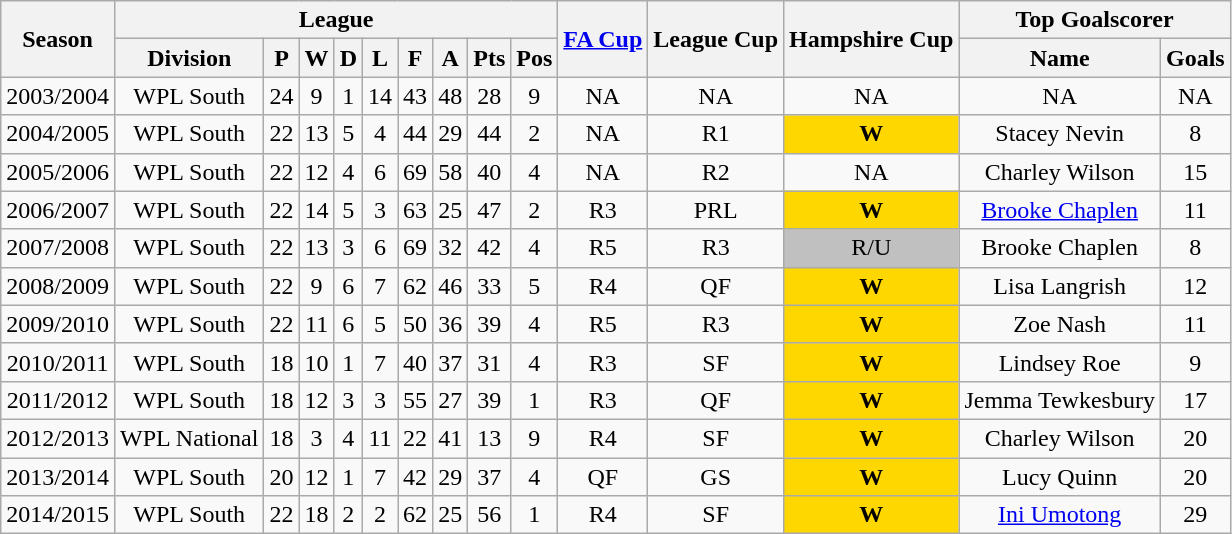<table class="wikitable" style="text-align: center">
<tr>
<th rowspan=2>Season</th>
<th colspan=9>League</th>
<th rowspan=2><a href='#'>FA Cup</a></th>
<th rowspan=2>League Cup</th>
<th rowspan=2>Hampshire Cup</th>
<th colspan=2>Top Goalscorer</th>
</tr>
<tr>
<th>Division</th>
<th>P</th>
<th>W</th>
<th>D</th>
<th>L</th>
<th>F</th>
<th>A</th>
<th>Pts</th>
<th>Pos</th>
<th>Name</th>
<th>Goals</th>
</tr>
<tr>
<td>2003/2004</td>
<td>WPL South</td>
<td>24</td>
<td>9</td>
<td>1</td>
<td>14</td>
<td>43</td>
<td>48</td>
<td>28</td>
<td>9</td>
<td>NA</td>
<td>NA</td>
<td>NA</td>
<td>NA</td>
<td>NA</td>
</tr>
<tr>
<td>2004/2005</td>
<td>WPL South</td>
<td>22</td>
<td>13</td>
<td>5</td>
<td>4</td>
<td>44</td>
<td>29</td>
<td>44</td>
<td>2</td>
<td>NA</td>
<td>R1</td>
<td bgcolor=Gold><strong>W</strong></td>
<td>Stacey Nevin</td>
<td>8</td>
</tr>
<tr>
<td>2005/2006</td>
<td>WPL South</td>
<td>22</td>
<td>12</td>
<td>4</td>
<td>6</td>
<td>69</td>
<td>58</td>
<td>40</td>
<td>4</td>
<td>NA</td>
<td>R2</td>
<td>NA</td>
<td>Charley Wilson</td>
<td>15</td>
</tr>
<tr>
<td>2006/2007</td>
<td>WPL South</td>
<td>22</td>
<td>14</td>
<td>5</td>
<td>3</td>
<td>63</td>
<td>25</td>
<td>47</td>
<td>2</td>
<td>R3</td>
<td>PRL</td>
<td bgcolor=Gold><strong>W</strong></td>
<td><a href='#'>Brooke Chaplen</a></td>
<td>11</td>
</tr>
<tr>
<td>2007/2008</td>
<td>WPL South</td>
<td>22</td>
<td>13</td>
<td>3</td>
<td>6</td>
<td>69</td>
<td>32</td>
<td>42</td>
<td>4</td>
<td>R5</td>
<td>R3</td>
<td style="background:Silver;">R/U</td>
<td>Brooke Chaplen</td>
<td>8</td>
</tr>
<tr>
<td>2008/2009</td>
<td>WPL South</td>
<td>22</td>
<td>9</td>
<td>6</td>
<td>7</td>
<td>62</td>
<td>46</td>
<td>33</td>
<td>5</td>
<td>R4</td>
<td>QF</td>
<td bgcolor=Gold><strong>W</strong></td>
<td>Lisa Langrish</td>
<td>12</td>
</tr>
<tr>
<td>2009/2010</td>
<td>WPL South</td>
<td>22</td>
<td>11</td>
<td>6</td>
<td>5</td>
<td>50</td>
<td>36</td>
<td>39</td>
<td>4</td>
<td>R5</td>
<td>R3</td>
<td bgcolor=Gold><strong>W</strong></td>
<td>Zoe Nash</td>
<td>11</td>
</tr>
<tr>
<td>2010/2011</td>
<td>WPL South</td>
<td>18</td>
<td>10</td>
<td>1</td>
<td>7</td>
<td>40</td>
<td>37</td>
<td>31</td>
<td>4</td>
<td>R3</td>
<td>SF</td>
<td bgcolor=Gold><strong>W</strong></td>
<td>Lindsey Roe</td>
<td>9</td>
</tr>
<tr>
<td>2011/2012</td>
<td>WPL South</td>
<td>18</td>
<td>12</td>
<td>3</td>
<td>3</td>
<td>55</td>
<td>27</td>
<td>39</td>
<td>1</td>
<td>R3</td>
<td>QF</td>
<td bgcolor=Gold><strong>W</strong></td>
<td>Jemma Tewkesbury</td>
<td>17</td>
</tr>
<tr>
<td>2012/2013</td>
<td>WPL National</td>
<td>18</td>
<td>3</td>
<td>4</td>
<td>11</td>
<td>22</td>
<td>41</td>
<td>13</td>
<td>9</td>
<td>R4</td>
<td>SF</td>
<td bgcolor=Gold><strong>W</strong></td>
<td>Charley Wilson</td>
<td>20</td>
</tr>
<tr>
<td>2013/2014</td>
<td>WPL South</td>
<td>20</td>
<td>12</td>
<td>1</td>
<td>7</td>
<td>42</td>
<td>29</td>
<td>37</td>
<td>4</td>
<td>QF</td>
<td>GS</td>
<td bgcolor=Gold><strong>W</strong></td>
<td>Lucy Quinn</td>
<td>20</td>
</tr>
<tr>
<td>2014/2015</td>
<td>WPL South</td>
<td>22</td>
<td>18</td>
<td>2</td>
<td>2</td>
<td>62</td>
<td>25</td>
<td>56</td>
<td>1</td>
<td>R4</td>
<td>SF</td>
<td bgcolor=Gold><strong>W</strong></td>
<td><a href='#'>Ini Umotong</a></td>
<td>29</td>
</tr>
</table>
